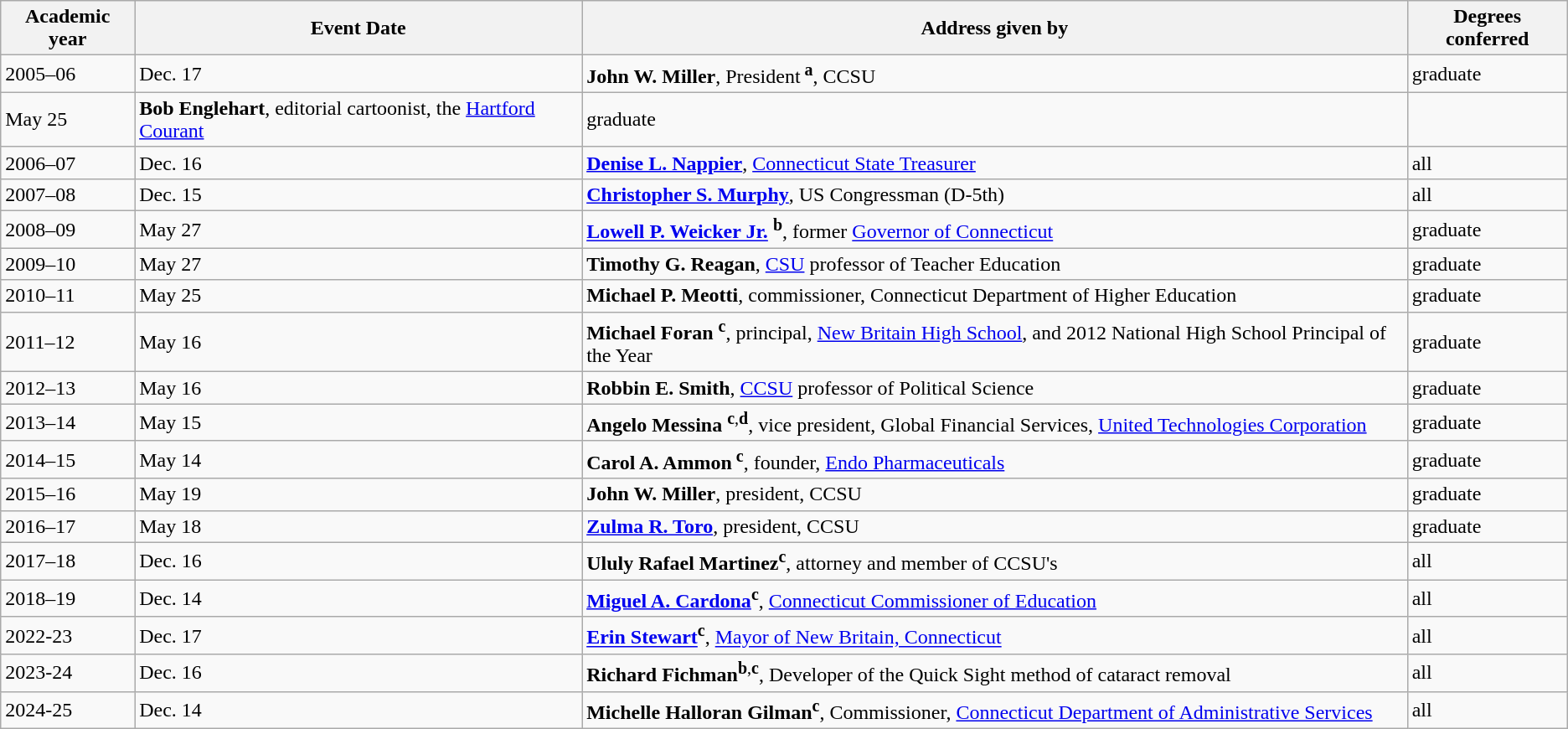<table class="wikitable">
<tr>
<th>Academic year</th>
<th>Event Date</th>
<th>Address given by</th>
<th>Degrees conferred</th>
</tr>
<tr>
<td style=>2005–06</td>
<td>Dec. 17</td>
<td><strong>John W. Miller</strong>, President<sup> <strong>a</strong></sup>, CCSU </td>
<td>graduate</td>
</tr>
<tr>
<td>May 25</td>
<td><strong>Bob Englehart</strong>, editorial cartoonist, the <a href='#'>Hartford Courant</a></td>
<td>graduate</td>
</tr>
<tr>
<td>2006–07</td>
<td>Dec. 16</td>
<td><strong><a href='#'>Denise L. Nappier</a></strong>, <a href='#'>Connecticut State Treasurer</a></td>
<td>all</td>
</tr>
<tr>
<td>2007–08</td>
<td>Dec. 15</td>
<td><strong><a href='#'>Christopher S. Murphy</a></strong>, US Congressman (D-5th)</td>
<td>all</td>
</tr>
<tr>
<td>2008–09</td>
<td>May 27</td>
<td><strong><a href='#'>Lowell P. Weicker Jr.</a></strong> <sup><strong>b</strong></sup>, former <a href='#'>Governor of Connecticut</a></td>
<td>graduate</td>
</tr>
<tr>
<td>2009–10</td>
<td>May 27</td>
<td><strong>Timothy G. Reagan</strong>, <a href='#'>CSU</a> professor of Teacher Education</td>
<td>graduate</td>
</tr>
<tr>
<td>2010–11</td>
<td>May 25</td>
<td><strong>Michael P. Meotti</strong>, commissioner, Connecticut Department of Higher Education</td>
<td>graduate</td>
</tr>
<tr>
<td>2011–12</td>
<td>May 16</td>
<td><strong>Michael Foran</strong> <sup><strong>c</strong></sup>, principal, <a href='#'>New Britain High School</a>, and 2012 National High School Principal of the Year</td>
<td>graduate</td>
</tr>
<tr>
<td>2012–13</td>
<td>May 16</td>
<td><strong>Robbin E. Smith</strong>, <a href='#'>CCSU</a> professor of Political Science</td>
<td>graduate</td>
</tr>
<tr>
<td>2013–14</td>
<td>May 15</td>
<td><strong>Angelo Messina</strong> <sup><strong>c</strong>,<strong>d</strong></sup>, vice president, Global Financial Services, <a href='#'>United Technologies Corporation</a></td>
<td>graduate</td>
</tr>
<tr>
<td>2014–15</td>
<td>May 14</td>
<td><strong>Carol A. Ammon</strong><sup> <strong>c</strong></sup>, founder, <a href='#'>Endo Pharmaceuticals</a></td>
<td>graduate</td>
</tr>
<tr>
<td>2015–16</td>
<td>May 19</td>
<td><strong>John W. Miller</strong>, president, CCSU</td>
<td>graduate</td>
</tr>
<tr>
<td>2016–17</td>
<td>May 18</td>
<td><strong><a href='#'>Zulma R. Toro</a></strong>, president, CCSU</td>
<td>graduate</td>
</tr>
<tr>
<td>2017–18</td>
<td>Dec. 16</td>
<td><strong>Ululy Rafael Martinez</strong><sup><strong>c</strong></sup>, attorney and member of CCSU's </td>
<td>all</td>
</tr>
<tr>
<td>2018–19</td>
<td>Dec. 14</td>
<td><strong><a href='#'>Miguel A. Cardona</a></strong><sup><strong>c</strong></sup>, <a href='#'>Connecticut Commissioner of Education</a></td>
<td>all</td>
</tr>
<tr>
<td>2022-23</td>
<td>Dec. 17</td>
<td><strong><a href='#'>Erin Stewart</a></strong><sup><strong>c</strong></sup>, <a href='#'>Mayor of New Britain, Connecticut</a></td>
<td>all</td>
</tr>
<tr>
<td>2023-24</td>
<td>Dec. 16</td>
<td><strong>Richard Fichman</strong><sup><strong>b</strong>,<strong>c</strong></sup>, Developer of the Quick Sight method of cataract removal</td>
<td>all</td>
</tr>
<tr>
<td>2024-25</td>
<td>Dec. 14</td>
<td><strong>Michelle Halloran Gilman</strong><sup><strong>c</strong></sup>, Commissioner, <a href='#'>Connecticut Department of Administrative Services</a></td>
<td>all</td>
</tr>
</table>
